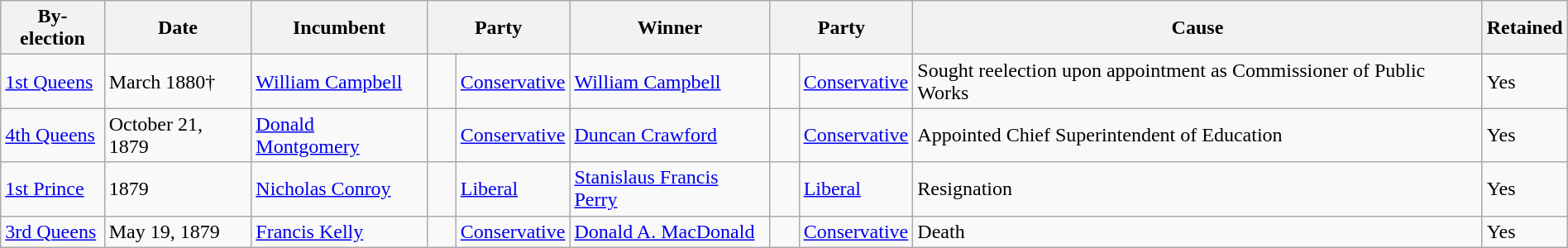<table class=wikitable style="width:100%">
<tr>
<th>By-election</th>
<th>Date</th>
<th>Incumbent</th>
<th colspan=2>Party</th>
<th>Winner</th>
<th colspan=2>Party</th>
<th>Cause</th>
<th>Retained</th>
</tr>
<tr>
<td><a href='#'>1st Queens</a></td>
<td>March 1880†</td>
<td><a href='#'>William Campbell</a></td>
<td>    </td>
<td><a href='#'>Conservative</a></td>
<td><a href='#'>William Campbell</a></td>
<td>    </td>
<td><a href='#'>Conservative</a></td>
<td>Sought reelection upon appointment as Commissioner of Public Works</td>
<td>Yes</td>
</tr>
<tr>
<td><a href='#'>4th Queens</a></td>
<td>October 21, 1879</td>
<td><a href='#'>Donald Montgomery</a></td>
<td>    </td>
<td><a href='#'>Conservative</a></td>
<td><a href='#'>Duncan Crawford</a></td>
<td>    </td>
<td><a href='#'>Conservative</a></td>
<td>Appointed Chief Superintendent of Education</td>
<td>Yes</td>
</tr>
<tr>
<td><a href='#'>1st Prince</a></td>
<td>1879</td>
<td><a href='#'>Nicholas Conroy</a></td>
<td>    </td>
<td><a href='#'>Liberal</a></td>
<td><a href='#'>Stanislaus Francis Perry</a></td>
<td>    </td>
<td><a href='#'>Liberal</a></td>
<td>Resignation</td>
<td>Yes</td>
</tr>
<tr>
<td><a href='#'>3rd Queens</a></td>
<td>May 19, 1879</td>
<td><a href='#'>Francis Kelly</a></td>
<td>    </td>
<td><a href='#'>Conservative</a></td>
<td><a href='#'>Donald A. MacDonald</a></td>
<td>    </td>
<td><a href='#'>Conservative</a></td>
<td>Death</td>
<td>Yes</td>
</tr>
</table>
